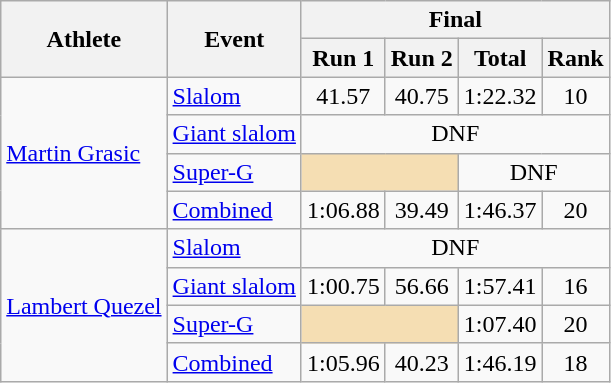<table class="wikitable">
<tr>
<th rowspan=2>Athlete</th>
<th rowspan=2>Event</th>
<th colspan=4>Final</th>
</tr>
<tr>
<th>Run 1</th>
<th>Run 2</th>
<th>Total</th>
<th>Rank</th>
</tr>
<tr>
<td rowspan=4><a href='#'>Martin Grasic</a></td>
<td><a href='#'>Slalom</a></td>
<td align="center">41.57</td>
<td align="center">40.75</td>
<td align="center">1:22.32</td>
<td align="center">10</td>
</tr>
<tr>
<td><a href='#'>Giant slalom</a></td>
<td align="center" colspan=4>DNF</td>
</tr>
<tr>
<td><a href='#'>Super-G</a></td>
<td colspan=2 style="background:wheat"></td>
<td align="center" colspan=2>DNF</td>
</tr>
<tr>
<td><a href='#'>Combined</a></td>
<td align="center">1:06.88</td>
<td align="center">39.49</td>
<td align="center">1:46.37</td>
<td align="center">20</td>
</tr>
<tr>
<td rowspan=4><a href='#'>Lambert Quezel</a></td>
<td><a href='#'>Slalom</a></td>
<td align="center" colspan=4>DNF</td>
</tr>
<tr>
<td><a href='#'>Giant slalom</a></td>
<td align="center">1:00.75</td>
<td align="center">56.66</td>
<td align="center">1:57.41</td>
<td align="center">16</td>
</tr>
<tr>
<td><a href='#'>Super-G</a></td>
<td colspan=2 style="background:wheat"></td>
<td align="center">1:07.40</td>
<td align="center">20</td>
</tr>
<tr>
<td><a href='#'>Combined</a></td>
<td align="center">1:05.96</td>
<td align="center">40.23</td>
<td align="center">1:46.19</td>
<td align="center">18</td>
</tr>
</table>
